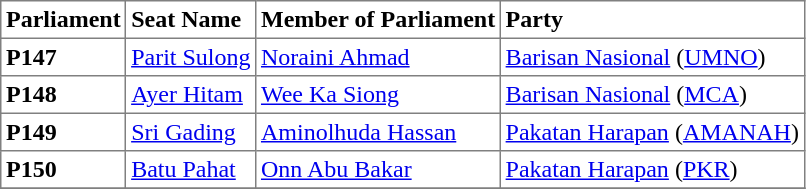<table class="toccolours sortable" cellpadding="3" border="1" style="border-collapse:collapse; text-align: left;">
<tr>
<th align="center">Parliament</th>
<th>Seat Name</th>
<th>Member of Parliament</th>
<th>Party</th>
</tr>
<tr>
<th align="left">P147</th>
<td><a href='#'>Parit Sulong</a></td>
<td><a href='#'>Noraini Ahmad</a></td>
<td><a href='#'>Barisan Nasional</a> (<a href='#'>UMNO</a>)</td>
</tr>
<tr>
<th align="left">P148</th>
<td><a href='#'>Ayer Hitam</a></td>
<td><a href='#'>Wee Ka Siong</a></td>
<td><a href='#'>Barisan Nasional</a> (<a href='#'>MCA</a>)</td>
</tr>
<tr>
<th align="left">P149</th>
<td><a href='#'>Sri Gading</a></td>
<td><a href='#'>Aminolhuda Hassan</a></td>
<td><a href='#'>Pakatan Harapan</a> (<a href='#'>AMANAH</a>)</td>
</tr>
<tr>
<th>P150</th>
<td><a href='#'>Batu Pahat</a></td>
<td><a href='#'>Onn Abu Bakar</a></td>
<td><a href='#'>Pakatan Harapan</a> (<a href='#'>PKR</a>)</td>
</tr>
<tr>
</tr>
</table>
